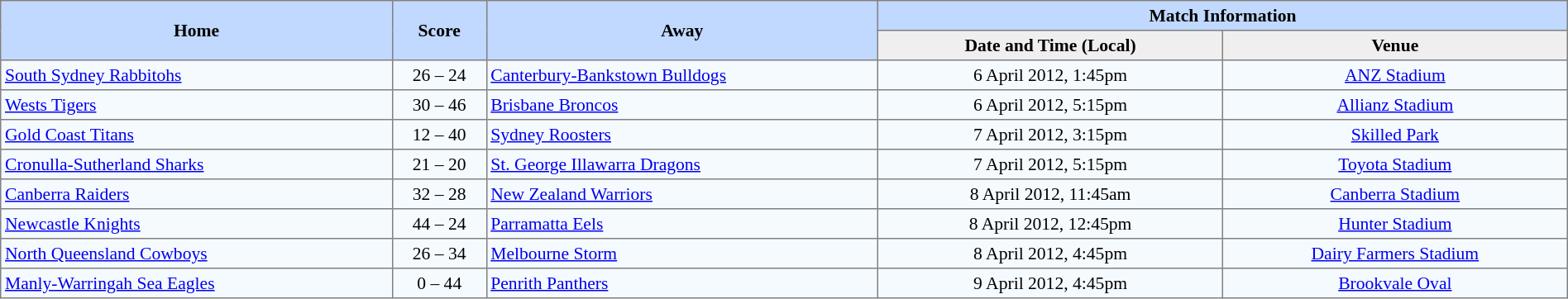<table border="1" cellpadding="3" cellspacing="0" style="border-collapse:collapse; font-size:90%; width:100%;">
<tr bgcolor=#C1D8FF>
<th rowspan=2 width=25%>Home</th>
<th rowspan=2 width=6%>Score</th>
<th rowspan=2 width=25%>Away</th>
<th colspan=6>Match Information</th>
</tr>
<tr bgcolor=#EFEFEF>
<th width=22%>Date and Time (Local)</th>
<th width=22%>Venue</th>
</tr>
<tr style="text-align:center; background:#f5faff;">
<td align=left> <a href='#'>South Sydney Rabbitohs</a></td>
<td>26 – 24</td>
<td align=left> <a href='#'>Canterbury-Bankstown Bulldogs</a></td>
<td>6 April 2012, 1:45pm</td>
<td><a href='#'>ANZ Stadium</a></td>
</tr>
<tr style="text-align:center; background:#f5faff;">
<td align=left> <a href='#'>Wests Tigers</a></td>
<td>30 – 46</td>
<td align=left> <a href='#'>Brisbane Broncos</a></td>
<td>6 April 2012, 5:15pm</td>
<td><a href='#'>Allianz Stadium</a></td>
</tr>
<tr style="text-align:center; background:#f5faff;">
<td align=left> <a href='#'>Gold Coast Titans</a></td>
<td>12 – 40</td>
<td align=left> <a href='#'>Sydney Roosters</a></td>
<td>7 April 2012, 3:15pm</td>
<td><a href='#'>Skilled Park</a></td>
</tr>
<tr style="text-align:center; background:#f5faff;">
<td align=left> <a href='#'>Cronulla-Sutherland Sharks</a></td>
<td>21 – 20</td>
<td align=left> <a href='#'>St. George Illawarra Dragons</a></td>
<td>7 April 2012, 5:15pm</td>
<td><a href='#'>Toyota Stadium</a></td>
</tr>
<tr style="text-align:center; background:#f5faff;">
<td align=left> <a href='#'>Canberra Raiders</a></td>
<td>32 – 28</td>
<td align=left> <a href='#'>New Zealand Warriors</a></td>
<td>8 April 2012, 11:45am</td>
<td><a href='#'>Canberra Stadium</a></td>
</tr>
<tr style="text-align:center; background:#f5faff;">
<td align=left> <a href='#'>Newcastle Knights</a></td>
<td>44 – 24</td>
<td align=left> <a href='#'>Parramatta Eels</a></td>
<td>8 April 2012, 12:45pm</td>
<td><a href='#'>Hunter Stadium</a></td>
</tr>
<tr style="text-align:center; background:#f5faff;">
<td align=left> <a href='#'>North Queensland Cowboys</a></td>
<td>26 – 34</td>
<td align=left> <a href='#'>Melbourne Storm</a></td>
<td>8 April 2012, 4:45pm</td>
<td><a href='#'>Dairy Farmers Stadium</a></td>
</tr>
<tr style="text-align:center; background:#f5faff;">
<td align=left> <a href='#'>Manly-Warringah Sea Eagles</a></td>
<td>0 – 44</td>
<td align=left> <a href='#'>Penrith Panthers</a></td>
<td>9 April 2012, 4:45pm</td>
<td><a href='#'>Brookvale Oval</a></td>
</tr>
</table>
